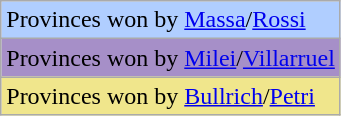<table class="wikitable">
<tr bgcolor="#B0CEFF">
<td>Provinces won by <a href='#'>Massa</a>/<a href='#'>Rossi</a></td>
</tr>
<tr bgcolor="#A68FC8">
<td>Provinces won by <a href='#'>Milei</a>/<a href='#'>Villarruel</a></td>
</tr>
<tr bgcolor="khaki">
<td>Provinces won by <a href='#'>Bullrich</a>/<a href='#'>Petri</a></td>
</tr>
</table>
